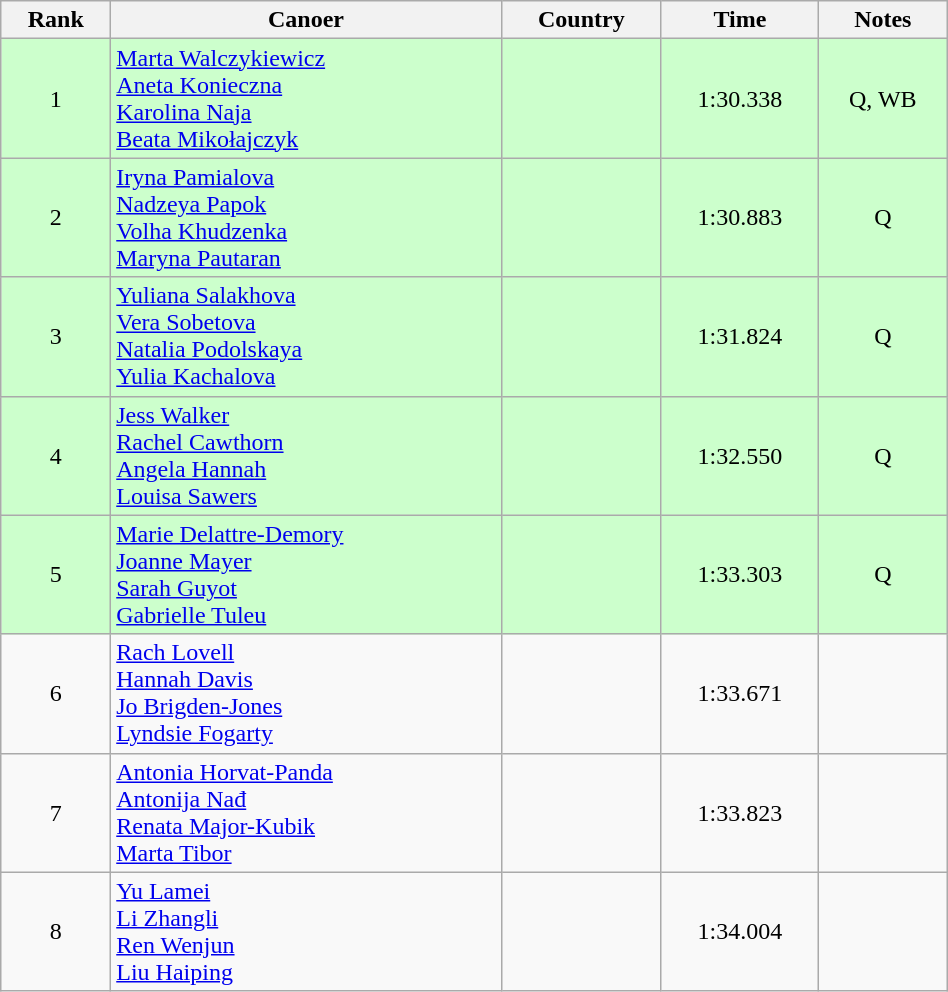<table class="wikitable" width=50% style="text-align:center;">
<tr>
<th>Rank</th>
<th>Canoer</th>
<th>Country</th>
<th>Time</th>
<th>Notes</th>
</tr>
<tr bgcolor=ccffcc>
<td>1</td>
<td align="left"><a href='#'>Marta Walczykiewicz</a><br><a href='#'>Aneta Konieczna</a><br><a href='#'>Karolina Naja</a><br><a href='#'>Beata Mikołajczyk</a></td>
<td align="left"></td>
<td>1:30.338</td>
<td>Q, WB</td>
</tr>
<tr bgcolor=ccffcc>
<td>2</td>
<td align="left"><a href='#'>Iryna Pamialova</a><br><a href='#'>Nadzeya Papok</a><br><a href='#'>Volha Khudzenka</a><br><a href='#'>Maryna Pautaran</a></td>
<td align="left"></td>
<td>1:30.883</td>
<td>Q</td>
</tr>
<tr bgcolor=ccffcc>
<td>3</td>
<td align="left"><a href='#'>Yuliana Salakhova</a><br><a href='#'>Vera Sobetova</a><br><a href='#'>Natalia Podolskaya</a><br><a href='#'>Yulia Kachalova</a></td>
<td align="left"></td>
<td>1:31.824</td>
<td>Q</td>
</tr>
<tr bgcolor=ccffcc>
<td>4</td>
<td align="left"><a href='#'>Jess Walker</a><br><a href='#'>Rachel Cawthorn</a><br><a href='#'>Angela Hannah</a><br><a href='#'>Louisa Sawers</a></td>
<td align="left"></td>
<td>1:32.550</td>
<td>Q</td>
</tr>
<tr bgcolor=ccffcc>
<td>5</td>
<td align="left"><a href='#'>Marie Delattre-Demory</a><br><a href='#'>Joanne Mayer</a><br><a href='#'>Sarah Guyot</a><br><a href='#'>Gabrielle Tuleu</a></td>
<td align="left"></td>
<td>1:33.303</td>
<td>Q</td>
</tr>
<tr>
<td>6</td>
<td align="left"><a href='#'>Rach Lovell</a><br><a href='#'>Hannah Davis</a><br><a href='#'>Jo Brigden-Jones</a><br><a href='#'>Lyndsie Fogarty</a></td>
<td align="left"></td>
<td>1:33.671</td>
<td></td>
</tr>
<tr>
<td>7</td>
<td align="left"><a href='#'>Antonia Horvat-Panda</a><br><a href='#'>Antonija Nađ</a><br><a href='#'>Renata Major-Kubik</a><br><a href='#'>Marta Tibor</a></td>
<td align="left"></td>
<td>1:33.823</td>
<td></td>
</tr>
<tr>
<td>8</td>
<td align="left"><a href='#'>Yu Lamei</a><br><a href='#'>Li Zhangli</a><br><a href='#'>Ren Wenjun</a><br><a href='#'>Liu Haiping</a></td>
<td align="left"></td>
<td>1:34.004</td>
<td></td>
</tr>
</table>
